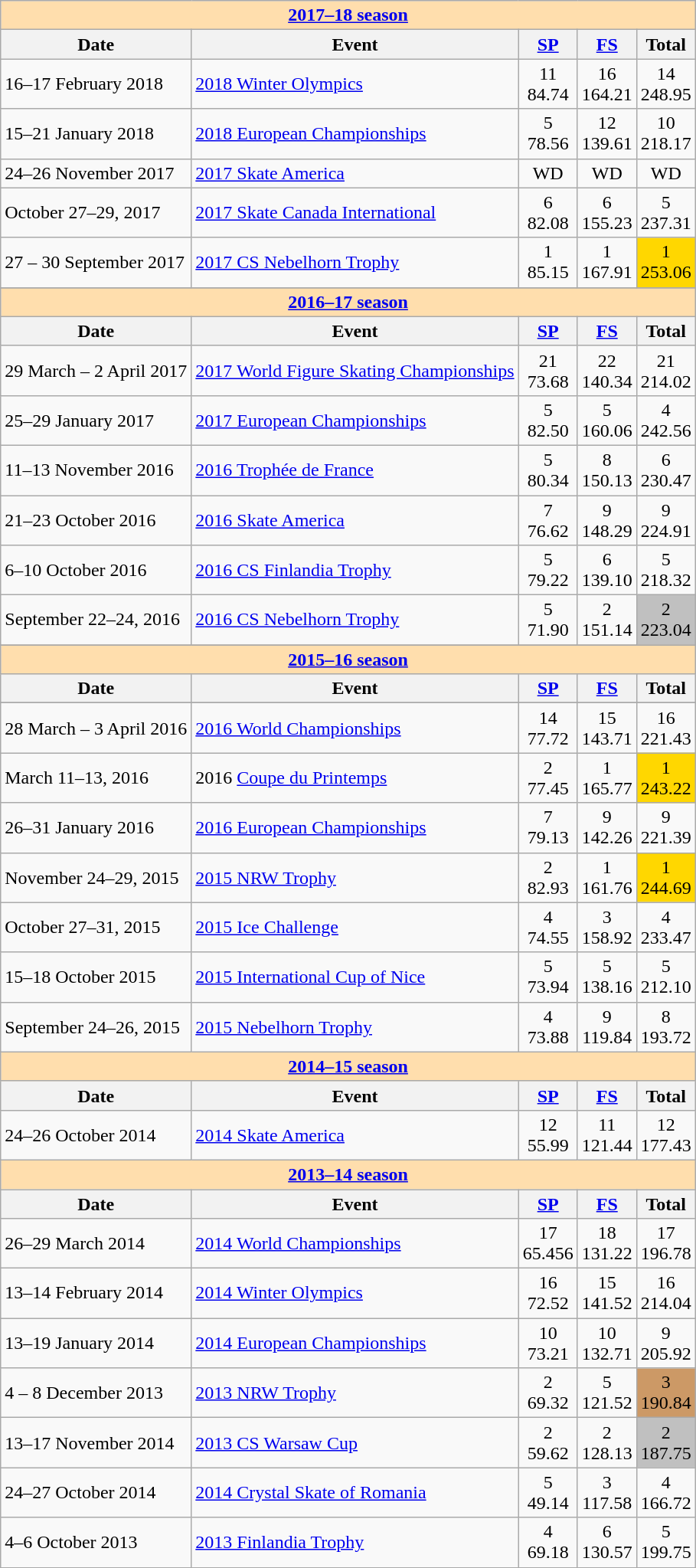<table class="wikitable">
<tr>
<th style="background-color: #ffdead;" colspan=5 align=center><strong><a href='#'>2017–18 season</a></strong></th>
</tr>
<tr>
<th>Date</th>
<th>Event</th>
<th><a href='#'>SP</a></th>
<th><a href='#'>FS</a></th>
<th>Total</th>
</tr>
<tr>
<td>16–17 February 2018</td>
<td><a href='#'>2018 Winter Olympics</a></td>
<td align=center>11 <br> 84.74</td>
<td align=center>16 <br> 164.21</td>
<td align=center>14 <br> 248.95</td>
</tr>
<tr>
<td>15–21 January 2018</td>
<td><a href='#'>2018 European Championships</a></td>
<td align=center>5 <br> 78.56</td>
<td align=center>12 <br> 139.61</td>
<td align=center>10 <br> 218.17</td>
</tr>
<tr>
<td>24–26 November 2017</td>
<td><a href='#'>2017 Skate America</a></td>
<td align=center>WD</td>
<td align=center>WD</td>
<td align=center>WD</td>
</tr>
<tr>
<td>October 27–29, 2017</td>
<td><a href='#'>2017 Skate Canada International</a></td>
<td align=center>6 <br> 82.08</td>
<td align=center>6 <br> 155.23</td>
<td align=center>5 <br> 237.31</td>
</tr>
<tr>
<td>27 – 30 September 2017</td>
<td><a href='#'>2017 CS Nebelhorn Trophy</a></td>
<td align=center>1 <br> 85.15</td>
<td align=center>1 <br> 167.91</td>
<td align=center bgcolor=gold>1 <br> 253.06</td>
</tr>
<tr>
</tr>
<tr>
<th style="background-color: #ffdead;" colspan=5 align=center><strong><a href='#'>2016–17 season</a></strong></th>
</tr>
<tr>
<th>Date</th>
<th>Event</th>
<th><a href='#'>SP</a></th>
<th><a href='#'>FS</a></th>
<th>Total</th>
</tr>
<tr>
<td>29 March – 2 April 2017</td>
<td><a href='#'>2017 World Figure Skating Championships</a></td>
<td align="center">21 <br> 73.68</td>
<td align="center">22 <br> 140.34</td>
<td align="center">21 <br> 214.02</td>
</tr>
<tr>
<td>25–29 January 2017</td>
<td><a href='#'>2017 European Championships</a></td>
<td align="center">5 <br> 82.50</td>
<td align="center">5 <br> 160.06</td>
<td align="center">4 <br> 242.56</td>
</tr>
<tr>
<td>11–13 November 2016</td>
<td><a href='#'>2016 Trophée de France</a></td>
<td align=center>5 <br> 80.34</td>
<td align=center>8 <br> 150.13</td>
<td align=center>6 <br> 230.47</td>
</tr>
<tr>
<td>21–23 October 2016</td>
<td><a href='#'>2016 Skate America</a></td>
<td align=center>7 <br> 76.62</td>
<td align=center>9 <br> 148.29</td>
<td align=center>9 <br> 224.91</td>
</tr>
<tr>
<td>6–10 October 2016</td>
<td><a href='#'>2016 CS Finlandia Trophy</a></td>
<td align=center>5 <br> 79.22</td>
<td align=center>6 <br> 139.10</td>
<td align=center>5 <br> 218.32</td>
</tr>
<tr>
<td>September 22–24, 2016</td>
<td><a href='#'>2016 CS Nebelhorn Trophy</a></td>
<td align=center>5 <br> 71.90</td>
<td align=center>2 <br> 151.14</td>
<td align=center bgcolor=silver>2 <br> 223.04</td>
</tr>
<tr>
</tr>
<tr>
<th style="background-color: #ffdead;" colspan=5 align=center><strong><a href='#'>2015–16 season</a></strong></th>
</tr>
<tr>
<th>Date</th>
<th>Event</th>
<th><a href='#'>SP</a></th>
<th><a href='#'>FS</a></th>
<th>Total</th>
</tr>
<tr>
</tr>
<tr>
<td>28 March – 3 April 2016</td>
<td><a href='#'>2016 World Championships</a></td>
<td align=center>14 <br> 77.72</td>
<td align=center>15 <br> 143.71</td>
<td align=center>16 <br> 221.43</td>
</tr>
<tr>
<td>March 11–13, 2016</td>
<td>2016 <a href='#'>Coupe du Printemps</a></td>
<td align=center>2 <br> 77.45</td>
<td align=center>1 <br> 165.77</td>
<td align=center bgcolor=gold>1 <br> 243.22</td>
</tr>
<tr>
<td>26–31 January 2016</td>
<td><a href='#'>2016 European Championships</a></td>
<td align=center>7 <br> 79.13</td>
<td align=center>9 <br> 142.26</td>
<td align=center>9 <br> 221.39</td>
</tr>
<tr>
<td>November 24–29, 2015</td>
<td><a href='#'>2015 NRW Trophy</a></td>
<td align=center>2 <br> 82.93</td>
<td align=center>1 <br> 161.76</td>
<td align=center bgcolor=gold>1 <br> 244.69</td>
</tr>
<tr>
<td>October 27–31, 2015</td>
<td><a href='#'>2015 Ice Challenge</a></td>
<td align=center>4 <br> 74.55</td>
<td align=center>3 <br> 158.92</td>
<td align=center>4 <br> 233.47</td>
</tr>
<tr>
<td>15–18 October 2015</td>
<td><a href='#'>2015 International Cup of Nice</a></td>
<td align=center>5 <br> 73.94</td>
<td align=center>5 <br> 138.16</td>
<td align=center>5 <br> 212.10</td>
</tr>
<tr>
<td>September 24–26, 2015</td>
<td><a href='#'>2015 Nebelhorn Trophy</a></td>
<td align=center>4 <br> 73.88</td>
<td align=center>9 <br> 119.84</td>
<td align=center>8 <br> 193.72</td>
</tr>
<tr>
<th style="background-color: #ffdead;" colspan=5 align=center><strong><a href='#'>2014–15 season</a></strong></th>
</tr>
<tr>
<th>Date</th>
<th>Event</th>
<th><a href='#'>SP</a></th>
<th><a href='#'>FS</a></th>
<th>Total</th>
</tr>
<tr>
<td>24–26 October 2014</td>
<td><a href='#'>2014 Skate America</a></td>
<td align=center>12 <br> 55.99</td>
<td align=center>11 <br> 121.44</td>
<td align=center>12 <br> 177.43</td>
</tr>
<tr>
<th style="background-color: #ffdead;" colspan=5 align=center><strong><a href='#'>2013–14 season</a></strong></th>
</tr>
<tr>
<th>Date</th>
<th>Event</th>
<th><a href='#'>SP</a></th>
<th><a href='#'>FS</a></th>
<th>Total</th>
</tr>
<tr>
<td>26–29 March 2014</td>
<td><a href='#'>2014 World Championships</a></td>
<td align=center>17 <br> 65.456</td>
<td align=center>18 <br> 131.22</td>
<td align=center>17 <br> 196.78</td>
</tr>
<tr>
<td>13–14 February 2014</td>
<td><a href='#'>2014 Winter Olympics</a></td>
<td align=center>16 <br> 72.52</td>
<td align=center>15 <br> 141.52</td>
<td align=center>16 <br> 214.04</td>
</tr>
<tr>
<td>13–19 January 2014</td>
<td><a href='#'>2014 European Championships</a></td>
<td align=center>10 <br> 73.21</td>
<td align=center>10 <br> 132.71</td>
<td align=center>9 <br> 205.92</td>
</tr>
<tr>
<td>4 – 8 December 2013</td>
<td><a href='#'>2013 NRW Trophy</a></td>
<td align=center>2 <br> 69.32</td>
<td align=center>5 <br> 121.52</td>
<td align=center bgcolor=cc9966>3 <br> 190.84</td>
</tr>
<tr>
<td>13–17 November 2014</td>
<td><a href='#'>2013 CS Warsaw Cup</a></td>
<td align=center>2 <br> 59.62</td>
<td align=center>2 <br> 128.13</td>
<td align=center bgcolor=silver>2 <br> 187.75</td>
</tr>
<tr>
<td>24–27 October 2014</td>
<td><a href='#'>2014 Crystal Skate of Romania</a></td>
<td align=center>5 <br> 49.14</td>
<td align=center>3 <br> 117.58</td>
<td align=center>4 <br> 166.72</td>
</tr>
<tr>
<td>4–6 October 2013</td>
<td><a href='#'>2013 Finlandia Trophy</a></td>
<td align=center>4 <br> 69.18</td>
<td align=center>6 <br> 130.57</td>
<td align=center>5 <br> 199.75</td>
</tr>
<tr>
</tr>
</table>
